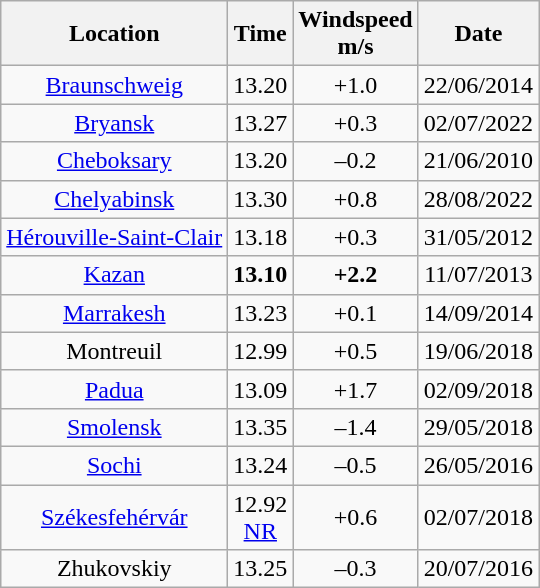<table class="wikitable" style= "text-align: center">
<tr>
<th>Location</th>
<th>Time</th>
<th>Windspeed<br>m/s</th>
<th>Date</th>
</tr>
<tr>
<td><a href='#'>Braunschweig</a></td>
<td>13.20</td>
<td>+1.0</td>
<td>22/06/2014</td>
</tr>
<tr>
<td><a href='#'>Bryansk</a></td>
<td>13.27</td>
<td>+0.3</td>
<td>02/07/2022</td>
</tr>
<tr>
<td><a href='#'>Cheboksary</a></td>
<td>13.20</td>
<td>–0.2</td>
<td>21/06/2010</td>
</tr>
<tr>
<td><a href='#'>Chelyabinsk</a></td>
<td>13.30</td>
<td>+0.8</td>
<td>28/08/2022</td>
</tr>
<tr>
<td><a href='#'>Hérouville-Saint-Clair</a></td>
<td>13.18</td>
<td>+0.3</td>
<td>31/05/2012</td>
</tr>
<tr>
<td><a href='#'>Kazan</a></td>
<td><span> <strong>13.10</strong> </span></td>
<td><span> <strong>+2.2</strong> </span></td>
<td>11/07/2013</td>
</tr>
<tr>
<td><a href='#'>Marrakesh</a></td>
<td>13.23</td>
<td>+0.1</td>
<td>14/09/2014</td>
</tr>
<tr>
<td>Montreuil</td>
<td>12.99</td>
<td>+0.5</td>
<td>19/06/2018</td>
</tr>
<tr>
<td><a href='#'>Padua</a></td>
<td>13.09</td>
<td>+1.7</td>
<td>02/09/2018</td>
</tr>
<tr>
<td><a href='#'>Smolensk</a></td>
<td>13.35</td>
<td>–1.4</td>
<td>29/05/2018</td>
</tr>
<tr>
<td><a href='#'>Sochi</a></td>
<td>13.24</td>
<td>–0.5</td>
<td>26/05/2016</td>
</tr>
<tr>
<td><a href='#'>Székesfehérvár</a></td>
<td>12.92<br><a href='#'>NR</a></td>
<td>+0.6</td>
<td>02/07/2018</td>
</tr>
<tr>
<td>Zhukovskiy</td>
<td>13.25</td>
<td>–0.3</td>
<td>20/07/2016</td>
</tr>
</table>
